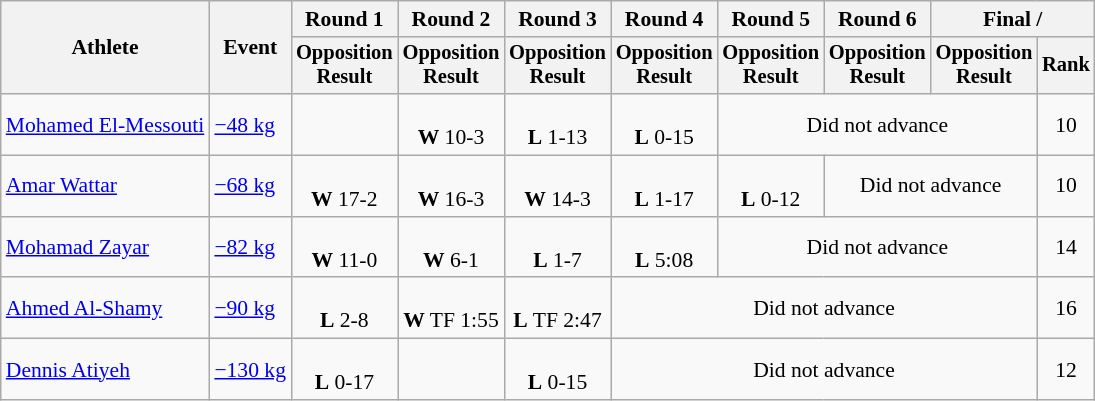<table class="wikitable" style="font-size:90%">
<tr>
<th rowspan="2">Athlete</th>
<th rowspan="2">Event</th>
<th>Round 1</th>
<th>Round 2</th>
<th>Round 3</th>
<th>Round 4</th>
<th>Round 5</th>
<th>Round 6</th>
<th colspan=2>Final / </th>
</tr>
<tr style="font-size: 95%">
<th>Opposition<br>Result</th>
<th>Opposition<br>Result</th>
<th>Opposition<br>Result</th>
<th>Opposition<br>Result</th>
<th>Opposition<br>Result</th>
<th>Opposition<br>Result</th>
<th>Opposition<br>Result</th>
<th>Rank</th>
</tr>
<tr align=center>
<td align=left><a href='#'>Mohamed El-Messouti</a></td>
<td align=left><a href='#'>−48 kg</a></td>
<td></td>
<td><br><strong>W</strong> 10-3</td>
<td><br><strong>L</strong> 1-13</td>
<td><br><strong>L</strong> 0-15</td>
<td colspan=3>Did not advance</td>
<td>10</td>
</tr>
<tr align=center>
<td align=left><a href='#'>Amar Wattar</a></td>
<td align=left><a href='#'>−68 kg</a></td>
<td><br><strong>W</strong> 17-2</td>
<td><br><strong>W</strong> 16-3</td>
<td><br><strong>W</strong> 14-3</td>
<td><br><strong>L</strong> 1-17</td>
<td><br><strong>L</strong> 0-12</td>
<td colspan=2>Did not advance</td>
<td>10</td>
</tr>
<tr align=center>
<td align=left><a href='#'>Mohamad Zayar</a></td>
<td align=left><a href='#'>−82 kg</a></td>
<td><br><strong>W</strong> 11-0</td>
<td><br><strong>W</strong> 6-1</td>
<td><br><strong>L</strong> 1-7</td>
<td><br><strong>L</strong> 5:08</td>
<td colspan=3>Did not advance</td>
<td>14</td>
</tr>
<tr align=center>
<td align=left><a href='#'>Ahmed Al-Shamy</a></td>
<td align=left><a href='#'>−90 kg</a></td>
<td><br><strong>L</strong> 2-8</td>
<td><br><strong>W</strong> TF 1:55</td>
<td><br><strong>L</strong> TF 2:47</td>
<td colspan=4>Did not advance</td>
<td>16</td>
</tr>
<tr align=center>
<td align=left><a href='#'>Dennis Atiyeh</a></td>
<td align=left><a href='#'>−130 kg</a></td>
<td><br><strong>L</strong> 0-17</td>
<td></td>
<td><br><strong>L</strong> 0-15</td>
<td colspan=4>Did not advance</td>
<td>12</td>
</tr>
</table>
